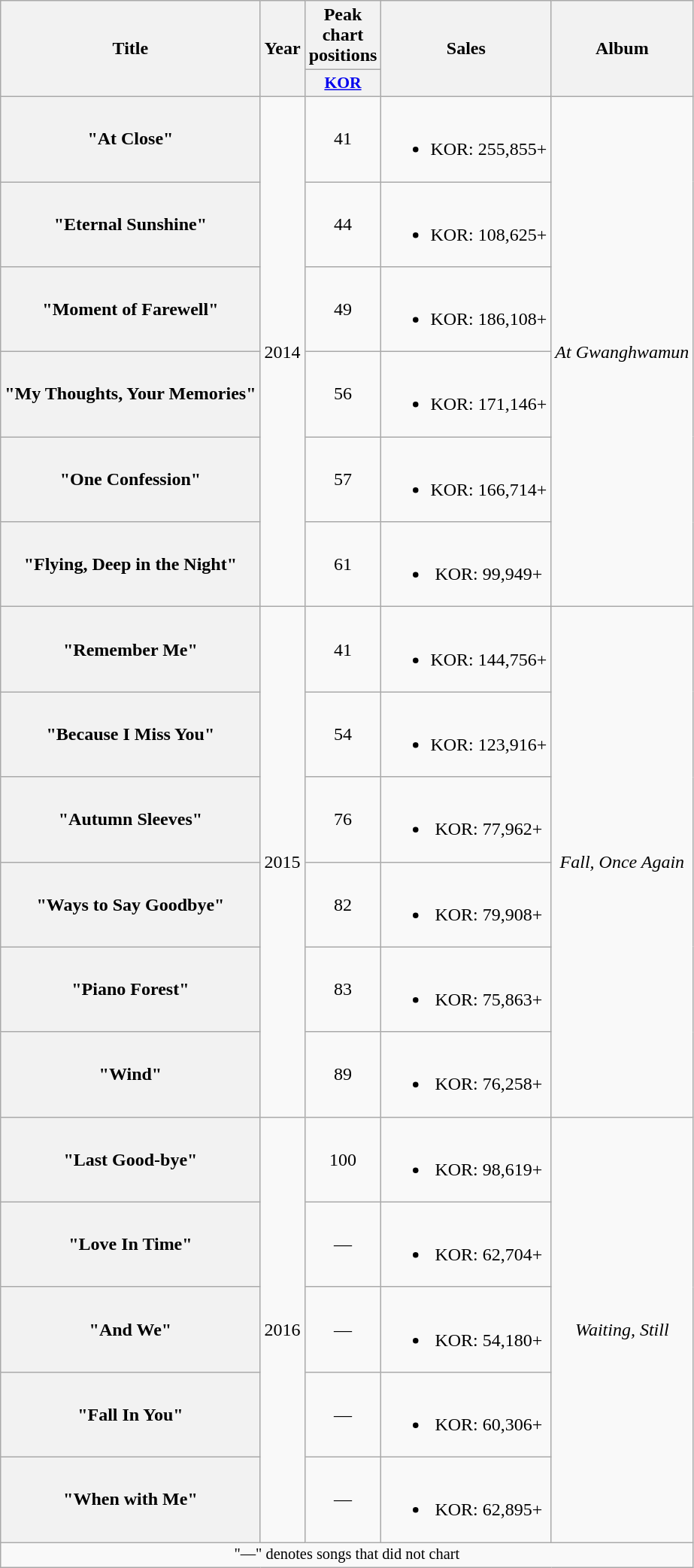<table class="wikitable plainrowheaders" style="text-align:center;">
<tr>
<th scope=col rowspan=2>Title</th>
<th scope=col rowspan=2>Year</th>
<th scope=col colspan=1>Peak<br>chart<br>positions</th>
<th scope=col rowspan=2>Sales</th>
<th scope=col rowspan=2>Album</th>
</tr>
<tr>
<th style="width:3em;font-size:90%;"><a href='#'>KOR</a><br></th>
</tr>
<tr>
<th scope=row>"At Close" </th>
<td rowspan=6>2014</td>
<td>41</td>
<td><br><ul><li>KOR: 255,855+</li></ul></td>
<td rowspan=6><em>At Gwanghwamun</em></td>
</tr>
<tr>
<th scope="row">"Eternal Sunshine"</th>
<td>44</td>
<td><br><ul><li>KOR: 108,625+</li></ul></td>
</tr>
<tr>
<th scope="row">"Moment of Farewell" </th>
<td>49</td>
<td><br><ul><li>KOR: 186,108+</li></ul></td>
</tr>
<tr>
<th scope="row">"My Thoughts, Your Memories" </th>
<td>56</td>
<td><br><ul><li>KOR: 171,146+</li></ul></td>
</tr>
<tr>
<th scope="row">"One Confession" </th>
<td>57</td>
<td><br><ul><li>KOR: 166,714+</li></ul></td>
</tr>
<tr>
<th scope="row">"Flying, Deep in the Night" </th>
<td>61</td>
<td><br><ul><li>KOR: 99,949+</li></ul></td>
</tr>
<tr>
<th scope="row">"Remember Me" </th>
<td rowspan=6>2015</td>
<td>41</td>
<td><br><ul><li>KOR: 144,756+</li></ul></td>
<td rowspan=6><em>Fall, Once Again</em></td>
</tr>
<tr>
<th scope="row">"Because I Miss You" </th>
<td>54</td>
<td><br><ul><li>KOR: 123,916+</li></ul></td>
</tr>
<tr>
<th scope="row">"Autumn Sleeves" </th>
<td>76</td>
<td><br><ul><li>KOR: 77,962+</li></ul></td>
</tr>
<tr>
<th scope="row">"Ways to Say Goodbye" </th>
<td>82</td>
<td><br><ul><li>KOR: 79,908+</li></ul></td>
</tr>
<tr>
<th scope="row">"Piano Forest" </th>
<td>83</td>
<td><br><ul><li>KOR: 75,863+</li></ul></td>
</tr>
<tr>
<th scope="row">"Wind" </th>
<td>89</td>
<td><br><ul><li>KOR: 76,258+</li></ul></td>
</tr>
<tr>
<th scope="row">"Last Good-bye" </th>
<td rowspan=5>2016</td>
<td>100</td>
<td><br><ul><li>KOR: 98,619+</li></ul></td>
<td rowspan=5><em>Waiting, Still</em></td>
</tr>
<tr>
<th scope="row">"Love In Time" </th>
<td>—</td>
<td><br><ul><li>KOR: 62,704+</li></ul></td>
</tr>
<tr>
<th scope="row">"And We" </th>
<td>—</td>
<td><br><ul><li>KOR: 54,180+</li></ul></td>
</tr>
<tr>
<th scope="row">"Fall In You" </th>
<td>—</td>
<td><br><ul><li>KOR: 60,306+</li></ul></td>
</tr>
<tr>
<th scope="row">"When with Me" </th>
<td>—</td>
<td><br><ul><li>KOR: 62,895+</li></ul></td>
</tr>
<tr>
<td colspan="9" style="font-size:85%;">"—" denotes songs that did not chart</td>
</tr>
</table>
